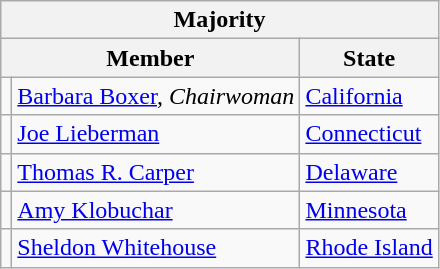<table class=wikitable>
<tr>
<th colspan=3>Majority</th>
</tr>
<tr>
<th colspan=2>Member</th>
<th>State</th>
</tr>
<tr>
<td></td>
<td><a href='#'>Barbara Boxer</a>, <em>Chairwoman</em></td>
<td><a href='#'>California</a></td>
</tr>
<tr>
<td></td>
<td><a href='#'>Joe Lieberman</a></td>
<td><a href='#'>Connecticut</a></td>
</tr>
<tr>
<td></td>
<td><a href='#'>Thomas R. Carper</a></td>
<td><a href='#'>Delaware</a></td>
</tr>
<tr>
<td></td>
<td><a href='#'>Amy Klobuchar</a></td>
<td><a href='#'>Minnesota</a></td>
</tr>
<tr>
<td></td>
<td><a href='#'>Sheldon Whitehouse</a></td>
<td><a href='#'>Rhode Island</a></td>
</tr>
</table>
